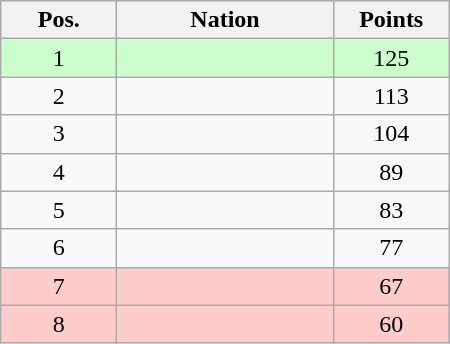<table class="wikitable gauche" cellspacing="1" style="width:300px;">
<tr style="background:#efefef; text-align:center;">
<th style="width:70px;">Pos.</th>
<th>Nation</th>
<th style="width:70px;">Points</th>
</tr>
<tr style="vertical-align:top; text-align:center; background:#ccffcc;">
<td>1</td>
<td style="text-align:left;"></td>
<td>125</td>
</tr>
<tr style="vertical-align:top; text-align:center;">
<td>2</td>
<td style="text-align:left;"></td>
<td>113</td>
</tr>
<tr style="vertical-align:top; text-align:center;">
<td>3</td>
<td style="text-align:left;"></td>
<td>104</td>
</tr>
<tr style="vertical-align:top; text-align:center;">
<td>4</td>
<td style="text-align:left;"></td>
<td>89</td>
</tr>
<tr style="vertical-align:top; text-align:center;">
<td>5</td>
<td style="text-align:left;"></td>
<td>83</td>
</tr>
<tr style="vertical-align:top; text-align:center;">
<td>6</td>
<td style="text-align:left;"></td>
<td>77</td>
</tr>
<tr style="vertical-align:top; text-align:center; background:#ffcccc;">
<td>7</td>
<td style="text-align:left;"></td>
<td>67</td>
</tr>
<tr style="vertical-align:top; text-align:center; background:#ffcccc;">
<td>8</td>
<td style="text-align:left;"></td>
<td>60</td>
</tr>
</table>
